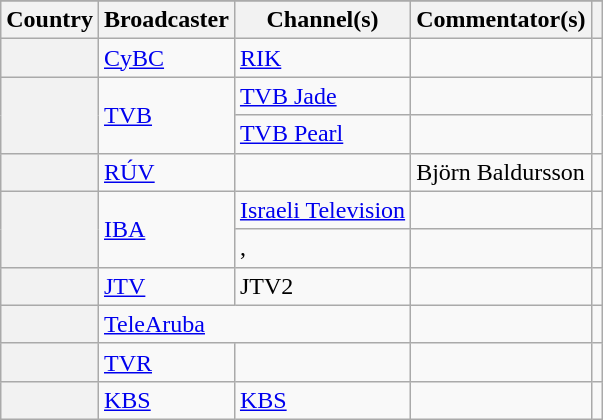<table class="wikitable plainrowheaders">
<tr>
</tr>
<tr>
<th scope="col">Country</th>
<th scope="col">Broadcaster</th>
<th scope="col">Channel(s)</th>
<th scope="col">Commentator(s)</th>
<th scope="col"></th>
</tr>
<tr>
<th scope="row"></th>
<td><a href='#'>CyBC</a></td>
<td><a href='#'>RIK</a></td>
<td></td>
<td style="text-align:center"></td>
</tr>
<tr>
<th scope="rowgroup" rowspan="2"></th>
<td rowspan="2"><a href='#'>TVB</a></td>
<td><a href='#'>TVB Jade</a></td>
<td></td>
<td style="text-align:center" rowspan="2"></td>
</tr>
<tr>
<td><a href='#'>TVB Pearl</a></td>
<td></td>
</tr>
<tr>
<th scope="row"></th>
<td><a href='#'>RÚV</a></td>
<td></td>
<td>Björn Baldursson</td>
<td style="text-align:center"></td>
</tr>
<tr>
<th scope="rowgroup" rowspan="2"></th>
<td rowspan="2"><a href='#'>IBA</a></td>
<td><a href='#'>Israeli Television</a></td>
<td></td>
<td style="text-align:center"></td>
</tr>
<tr>
<td>, </td>
<td></td>
<td style="text-align:center"></td>
</tr>
<tr>
<th scope="row"></th>
<td><a href='#'>JTV</a></td>
<td>JTV2</td>
<td></td>
<td style="text-align:center"></td>
</tr>
<tr>
<th scope="row"></th>
<td colspan="2"><a href='#'>TeleAruba</a></td>
<td></td>
<td style="text-align:center"></td>
</tr>
<tr>
<th scope="row"></th>
<td><a href='#'>TVR</a></td>
<td></td>
<td></td>
<td style="text-align:center"></td>
</tr>
<tr>
<th scope="row"></th>
<td><a href='#'>KBS</a></td>
<td><a href='#'>KBS</a></td>
<td></td>
<td style="text-align:center"></td>
</tr>
</table>
